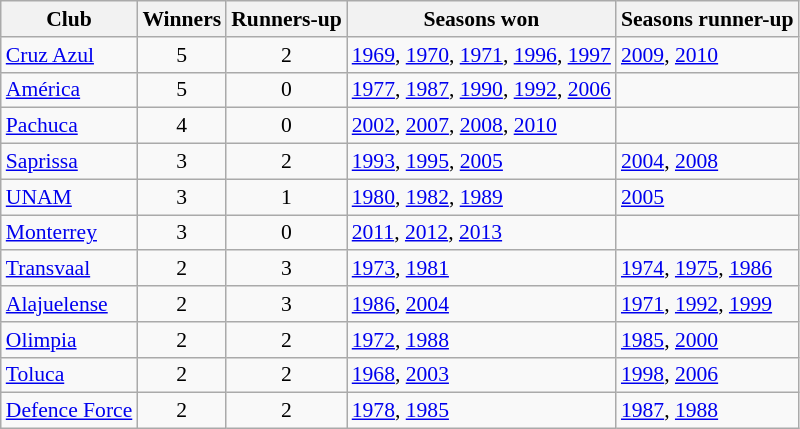<table class="sortable wikitable" style="font-size:90%;">
<tr>
<th>Club</th>
<th>Winners</th>
<th>Runners-up</th>
<th>Seasons won</th>
<th>Seasons runner-up</th>
</tr>
<tr>
<td> <a href='#'>Cruz Azul</a></td>
<td style="text-align: center;">5</td>
<td style="text-align: center;">2</td>
<td><a href='#'>1969</a>, <a href='#'>1970</a>, <a href='#'>1971</a>, <a href='#'>1996</a>, <a href='#'>1997</a></td>
<td><a href='#'>2009</a>, <a href='#'>2010</a></td>
</tr>
<tr>
<td> <a href='#'>América</a></td>
<td style="text-align: center;">5</td>
<td style="text-align: center;">0</td>
<td><a href='#'>1977</a>, <a href='#'>1987</a>, <a href='#'>1990</a>, <a href='#'>1992</a>, <a href='#'>2006</a></td>
<td></td>
</tr>
<tr>
<td> <a href='#'>Pachuca</a></td>
<td style="text-align: center;">4</td>
<td style="text-align: center;">0</td>
<td><a href='#'>2002</a>, <a href='#'>2007</a>, <a href='#'>2008</a>, <a href='#'>2010</a></td>
<td></td>
</tr>
<tr>
<td> <a href='#'>Saprissa</a></td>
<td style="text-align: center;">3</td>
<td style="text-align: center;">2</td>
<td><a href='#'>1993</a>, <a href='#'>1995</a>, <a href='#'>2005</a></td>
<td><a href='#'>2004</a>, <a href='#'>2008</a></td>
</tr>
<tr>
<td> <a href='#'>UNAM</a></td>
<td style="text-align: center;">3</td>
<td style="text-align: center;">1</td>
<td><a href='#'>1980</a>, <a href='#'>1982</a>, <a href='#'>1989</a></td>
<td><a href='#'>2005</a></td>
</tr>
<tr>
<td> <a href='#'>Monterrey</a></td>
<td style="text-align: center;">3</td>
<td style="text-align: center;">0</td>
<td><a href='#'>2011</a>, <a href='#'>2012</a>, <a href='#'>2013</a></td>
<td></td>
</tr>
<tr>
<td> <a href='#'>Transvaal</a></td>
<td style="text-align: center;">2</td>
<td style="text-align: center;">3</td>
<td><a href='#'>1973</a>, <a href='#'>1981</a></td>
<td><a href='#'>1974</a>, <a href='#'>1975</a>, <a href='#'>1986</a></td>
</tr>
<tr>
<td> <a href='#'>Alajuelense</a></td>
<td style="text-align: center;">2</td>
<td style="text-align: center;">3</td>
<td><a href='#'>1986</a>, <a href='#'>2004</a></td>
<td><a href='#'>1971</a>, <a href='#'>1992</a>, <a href='#'>1999</a></td>
</tr>
<tr>
<td> <a href='#'>Olimpia</a></td>
<td style="text-align: center;">2</td>
<td style="text-align: center;">2</td>
<td><a href='#'>1972</a>, <a href='#'>1988</a></td>
<td><a href='#'>1985</a>, <a href='#'>2000</a></td>
</tr>
<tr>
<td> <a href='#'>Toluca</a></td>
<td style="text-align: center;">2</td>
<td style="text-align: center;">2</td>
<td><a href='#'>1968</a>, <a href='#'>2003</a></td>
<td><a href='#'>1998</a>, <a href='#'>2006</a></td>
</tr>
<tr>
<td> <a href='#'>Defence Force</a></td>
<td style="text-align: center;">2</td>
<td style="text-align: center;">2</td>
<td><a href='#'>1978</a>, <a href='#'>1985</a></td>
<td><a href='#'>1987</a>, <a href='#'>1988</a></td>
</tr>
</table>
